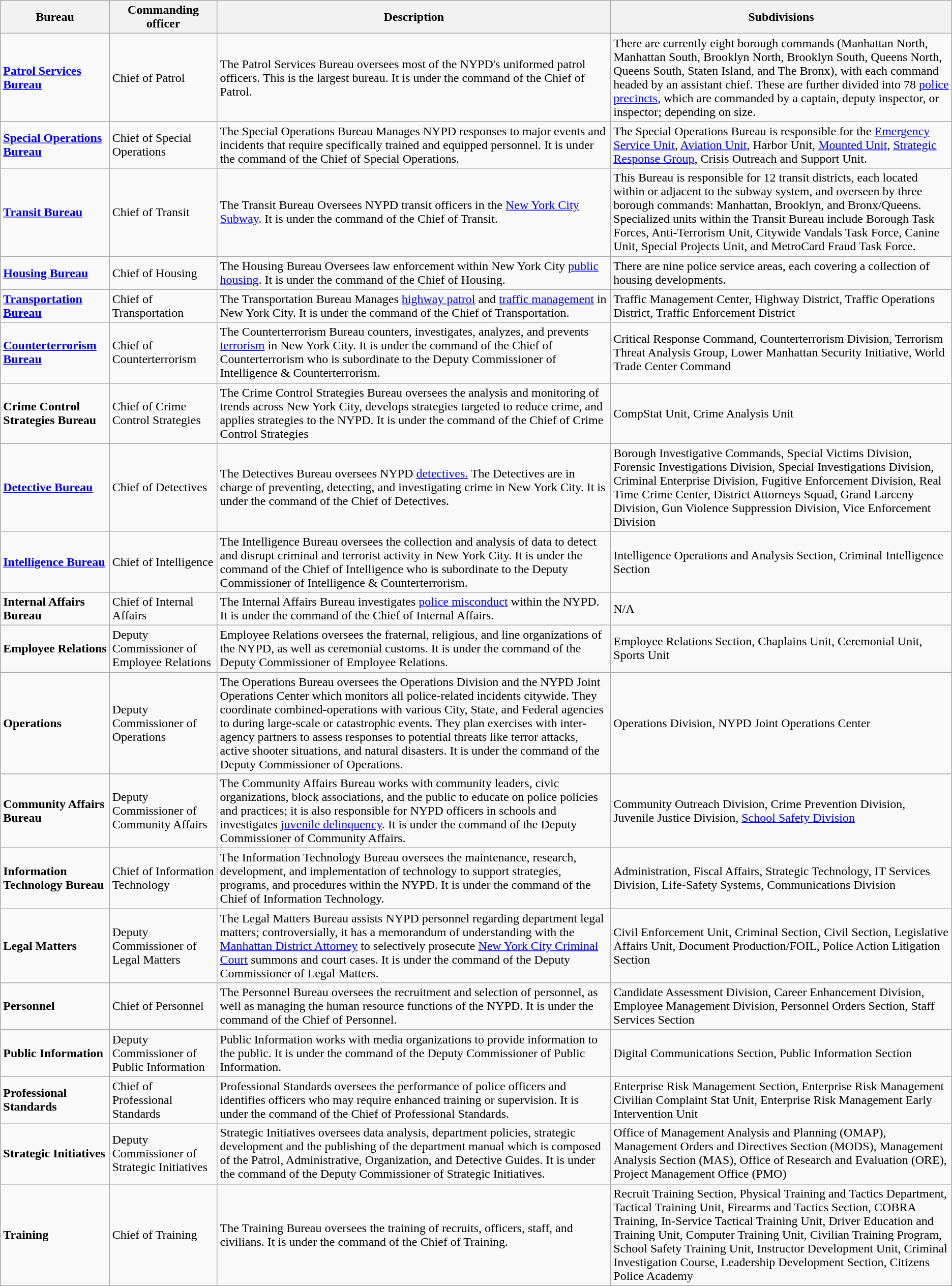<table class="wikitable sortable">
<tr>
<th>Bureau</th>
<th>Commanding officer</th>
<th>Description</th>
<th>Subdivisions</th>
</tr>
<tr>
<td><strong><a href='#'>Patrol Services Bureau</a></strong></td>
<td>Chief of Patrol</td>
<td>The Patrol Services Bureau oversees most of the NYPD's uniformed patrol officers. This is the largest bureau. It is under the command of the Chief of Patrol.</td>
<td>There are currently eight borough commands (Manhattan North, Manhattan South, Brooklyn North, Brooklyn South, Queens North, Queens South, Staten Island, and The Bronx), with each command headed by an assistant chief. These are further divided into 78 <a href='#'>police precincts</a>, which are commanded by a captain, deputy inspector, or inspector; depending on size.</td>
</tr>
<tr>
<td><strong><a href='#'>Special Operations Bureau</a></strong></td>
<td>Chief of Special Operations</td>
<td>The Special Operations Bureau Manages NYPD responses to major events and incidents that require specifically trained and equipped personnel. It is under the command of the Chief of Special Operations.</td>
<td>The Special Operations Bureau is responsible for the <a href='#'>Emergency Service Unit</a>, <a href='#'>Aviation Unit</a>, Harbor Unit, <a href='#'>Mounted Unit</a>, <a href='#'>Strategic Response Group</a>, Crisis Outreach and Support Unit.</td>
</tr>
<tr>
<td><strong><a href='#'>Transit Bureau</a></strong></td>
<td>Chief of Transit</td>
<td>The Transit Bureau Oversees NYPD transit officers in the <a href='#'>New York City Subway</a>. It is under the command of the Chief of Transit.</td>
<td>This Bureau is responsible for 12 transit districts, each located within or adjacent to the subway system, and overseen by three borough commands: Manhattan, Brooklyn, and Bronx/Queens. Specialized units within the Transit Bureau include Borough Task Forces, Anti-Terrorism Unit, Citywide Vandals Task Force, Canine Unit, Special Projects Unit, and MetroCard Fraud Task Force.</td>
</tr>
<tr>
<td><strong><a href='#'>Housing Bureau</a></strong></td>
<td>Chief of Housing</td>
<td>The Housing Bureau Oversees law enforcement within New York City <a href='#'>public housing</a>. It is under the command of the Chief of Housing.</td>
<td>There are nine police service areas, each covering a collection of housing developments.</td>
</tr>
<tr>
<td><strong><a href='#'>Transportation Bureau</a></strong></td>
<td>Chief of Transportation</td>
<td>The Transportation Bureau Manages <a href='#'>highway patrol</a> and <a href='#'>traffic management</a> in New York City. It is under the command of the Chief of Transportation.</td>
<td>Traffic Management Center, Highway District, Traffic Operations District, Traffic Enforcement District</td>
</tr>
<tr>
<td><strong><a href='#'>Counterterrorism Bureau</a></strong></td>
<td>Chief of Counterterrorism</td>
<td>The Counterterrorism Bureau counters, investigates, analyzes, and prevents <a href='#'>terrorism</a> in New York City. It is under the command of the Chief of Counterterrorism who is subordinate to the Deputy Commissioner of Intelligence & Counterterrorism.</td>
<td>Critical Response Command, Counterterrorism Division, Terrorism Threat Analysis Group, Lower Manhattan Security Initiative, World Trade Center Command</td>
</tr>
<tr>
<td><strong>Crime Control Strategies Bureau</strong></td>
<td>Chief of Crime Control Strategies</td>
<td>The Crime Control Strategies Bureau oversees the analysis and monitoring of trends across New York City, develops strategies targeted to reduce crime, and applies strategies to the NYPD. It is under the command of the Chief of Crime Control Strategies</td>
<td>CompStat Unit, Crime Analysis Unit</td>
</tr>
<tr>
<td><strong><a href='#'>Detective Bureau</a></strong></td>
<td>Chief of Detectives</td>
<td>The Detectives Bureau oversees NYPD <a href='#'>detectives.</a> The Detectives are in charge of preventing, detecting, and investigating crime in New York City. It is under the command of the Chief of Detectives.</td>
<td>Borough Investigative Commands, Special Victims Division, Forensic Investigations Division, Special Investigations Division, Criminal Enterprise Division, Fugitive Enforcement Division, Real Time Crime Center, District Attorneys Squad, Grand Larceny Division, Gun Violence Suppression Division, Vice Enforcement Division</td>
</tr>
<tr>
<td><strong><a href='#'>Intelligence Bureau</a></strong></td>
<td>Chief of Intelligence</td>
<td>The Intelligence Bureau oversees the collection and analysis of data to detect and disrupt criminal and terrorist activity in New York City. It is under the command of the Chief of Intelligence who is subordinate to the Deputy Commissioner of Intelligence & Counterterrorism.</td>
<td>Intelligence Operations and Analysis Section, Criminal Intelligence Section</td>
</tr>
<tr>
<td><strong>Internal Affairs Bureau</strong></td>
<td>Chief of Internal Affairs</td>
<td>The Internal Affairs Bureau investigates <a href='#'>police misconduct</a> within the NYPD. It is under the command of the Chief of Internal Affairs.</td>
<td>N/A</td>
</tr>
<tr>
<td><strong>Employee Relations</strong></td>
<td>Deputy Commissioner of Employee Relations</td>
<td>Employee Relations oversees the fraternal, religious, and line organizations of the NYPD, as well as ceremonial customs. It is under the command of the Deputy Commissioner of Employee Relations.</td>
<td>Employee Relations Section, Chaplains Unit, Ceremonial Unit, Sports Unit</td>
</tr>
<tr>
<td><strong>Operations</strong></td>
<td>Deputy Commissioner of Operations</td>
<td>The Operations Bureau oversees the Operations Division and the NYPD Joint Operations Center which monitors all police-related incidents citywide. They coordinate combined-operations with various City, State, and Federal agencies to during large-scale or catastrophic events. They plan exercises with inter-agency partners to assess responses to potential threats like terror attacks, active shooter situations, and natural disasters. It is under the command of the Deputy Commissioner of Operations.</td>
<td>Operations Division, NYPD Joint Operations Center</td>
</tr>
<tr>
<td><strong>Community Affairs Bureau</strong></td>
<td>Deputy Commissioner of Community Affairs</td>
<td>The Community Affairs Bureau works with community leaders, civic organizations, block associations, and the public to educate on police policies and practices; it is also responsible for NYPD officers in schools and investigates <a href='#'>juvenile delinquency</a>. It is under the command of the Deputy Commissioner of Community Affairs.</td>
<td>Community Outreach Division, Crime Prevention Division, Juvenile Justice Division, <a href='#'>School Safety Division</a></td>
</tr>
<tr>
<td><strong>Information Technology Bureau</strong></td>
<td>Chief of Information Technology</td>
<td>The Information Technology Bureau oversees the maintenance, research, development, and implementation of technology to support strategies, programs, and procedures within the NYPD. It is under the command of the Chief of Information Technology.</td>
<td>Administration, Fiscal Affairs, Strategic Technology, IT Services Division, Life-Safety Systems, Communications Division</td>
</tr>
<tr>
<td><strong>Legal Matters</strong></td>
<td>Deputy Commissioner of Legal Matters</td>
<td>The Legal Matters Bureau assists NYPD personnel regarding department legal matters; controversially, it has a memorandum of understanding with the <a href='#'>Manhattan District Attorney</a> to selectively prosecute <a href='#'>New York City Criminal Court</a> summons and court cases. It is under the command of the Deputy Commissioner of Legal Matters.</td>
<td>Civil Enforcement Unit, Criminal Section, Civil Section, Legislative Affairs Unit, Document Production/FOIL, Police Action Litigation Section</td>
</tr>
<tr>
<td><strong>Personnel</strong></td>
<td>Chief of Personnel</td>
<td>The Personnel Bureau oversees the recruitment and selection of personnel, as well as managing the human resource functions of the NYPD. It is under the command of the Chief of Personnel.</td>
<td>Candidate Assessment Division, Career Enhancement Division, Employee Management Division, Personnel Orders Section, Staff Services Section</td>
</tr>
<tr>
<td><strong>Public Information</strong></td>
<td>Deputy Commissioner of Public Information</td>
<td>Public Information works with media organizations to provide information to the public. It is under the command of the Deputy Commissioner of Public Information.</td>
<td>Digital Communications Section, Public Information Section</td>
</tr>
<tr>
<td><strong>Professional Standards</strong></td>
<td>Chief of Professional Standards</td>
<td>Professional Standards oversees the performance of police officers and identifies officers who may require enhanced training or supervision. It is under the command of the Chief of Professional Standards.</td>
<td>Enterprise Risk Management Section, Enterprise Risk Management Civilian Complaint Stat Unit, Enterprise Risk Management Early Intervention Unit</td>
</tr>
<tr>
<td><strong>Strategic Initiatives</strong></td>
<td>Deputy Commissioner of Strategic Initiatives</td>
<td>Strategic Initiatives oversees data analysis, department policies, strategic development and the publishing of the department manual which is composed of the Patrol, Administrative, Organization, and Detective Guides. It is under the command of the Deputy Commissioner of Strategic Initiatives.</td>
<td>Office of Management Analysis and Planning (OMAP), Management Orders and Directives Section (MODS), Management Analysis Section (MAS), Office of Research and Evaluation (ORE), Project Management Office (PMO)</td>
</tr>
<tr>
<td><strong>Training</strong></td>
<td>Chief of Training</td>
<td>The Training Bureau oversees the training of recruits, officers, staff, and civilians. It is under the command of the Chief of Training.</td>
<td>Recruit Training Section, Physical Training and Tactics Department, Tactical Training Unit, Firearms and Tactics Section, COBRA Training, In-Service Tactical Training Unit, Driver Education and Training Unit, Computer Training Unit, Civilian Training Program, School Safety Training Unit, Instructor Development Unit, Criminal Investigation Course, Leadership Development Section, Citizens Police Academy</td>
</tr>
</table>
